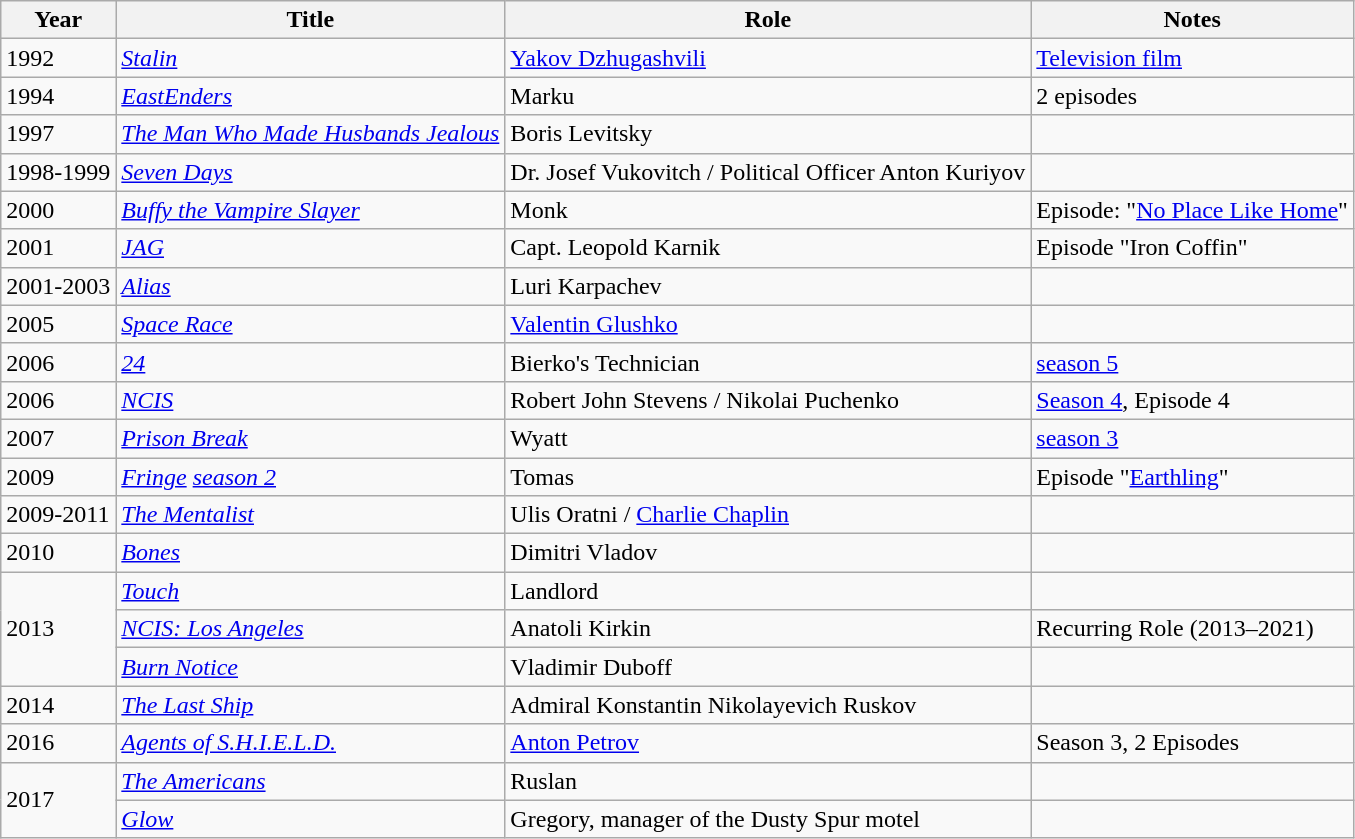<table class="wikitable sortable">
<tr>
<th>Year</th>
<th>Title</th>
<th>Role</th>
<th>Notes</th>
</tr>
<tr>
<td>1992</td>
<td><em><a href='#'>Stalin</a></em></td>
<td><a href='#'>Yakov Dzhugashvili</a></td>
<td><a href='#'>Television film</a></td>
</tr>
<tr>
<td>1994</td>
<td><em><a href='#'>EastEnders</a></em></td>
<td>Marku</td>
<td>2 episodes</td>
</tr>
<tr>
<td>1997</td>
<td><em><a href='#'>The Man Who Made Husbands Jealous</a></em></td>
<td>Boris Levitsky</td>
<td></td>
</tr>
<tr>
<td>1998-1999</td>
<td><em><a href='#'>Seven Days</a></em></td>
<td>Dr. Josef Vukovitch / Political Officer Anton Kuriyov</td>
<td></td>
</tr>
<tr>
<td>2000</td>
<td><em><a href='#'>Buffy the Vampire Slayer</a></em></td>
<td>Monk</td>
<td>Episode: "<a href='#'>No Place Like Home</a>"</td>
</tr>
<tr>
<td>2001</td>
<td><em><a href='#'>JAG</a></em></td>
<td>Capt. Leopold Karnik</td>
<td>Episode "Iron Coffin"</td>
</tr>
<tr>
<td>2001-2003</td>
<td><em><a href='#'>Alias</a></em></td>
<td>Luri Karpachev</td>
<td></td>
</tr>
<tr>
<td>2005</td>
<td><em><a href='#'>Space Race</a></em></td>
<td><a href='#'>Valentin Glushko</a></td>
<td></td>
</tr>
<tr>
<td>2006</td>
<td><em><a href='#'>24</a></em></td>
<td>Bierko's Technician</td>
<td><a href='#'>season 5</a></td>
</tr>
<tr>
<td>2006</td>
<td><em><a href='#'>NCIS</a></em></td>
<td>Robert John Stevens / Nikolai Puchenko</td>
<td><a href='#'>Season 4</a>, Episode 4</td>
</tr>
<tr>
<td>2007</td>
<td><em><a href='#'>Prison Break</a></em></td>
<td>Wyatt</td>
<td><a href='#'>season 3</a></td>
</tr>
<tr>
<td>2009</td>
<td><em><a href='#'>Fringe</a> <a href='#'>season 2</a></em></td>
<td>Tomas</td>
<td>Episode "<a href='#'>Earthling</a>"</td>
</tr>
<tr>
<td>2009-2011</td>
<td><em><a href='#'>The Mentalist</a></em></td>
<td>Ulis Oratni / <a href='#'>Charlie Chaplin</a></td>
<td></td>
</tr>
<tr>
<td>2010</td>
<td><em><a href='#'>Bones</a></em></td>
<td>Dimitri Vladov</td>
<td></td>
</tr>
<tr>
<td rowspan=3>2013</td>
<td><em><a href='#'>Touch</a></em></td>
<td>Landlord</td>
<td></td>
</tr>
<tr>
<td><em><a href='#'>NCIS: Los Angeles</a></em></td>
<td>Anatoli Kirkin</td>
<td>Recurring Role (2013–2021)</td>
</tr>
<tr>
<td><em><a href='#'>Burn Notice</a></em></td>
<td>Vladimir Duboff</td>
<td></td>
</tr>
<tr>
<td>2014</td>
<td><em><a href='#'>The Last Ship</a></em></td>
<td>Admiral Konstantin Nikolayevich Ruskov</td>
<td></td>
</tr>
<tr>
<td>2016</td>
<td><em><a href='#'>Agents of S.H.I.E.L.D.</a></em></td>
<td><a href='#'>Anton Petrov</a></td>
<td>Season 3, 2 Episodes</td>
</tr>
<tr>
<td rowspan=2>2017</td>
<td><em><a href='#'>The Americans</a></em></td>
<td>Ruslan</td>
<td></td>
</tr>
<tr>
<td><em><a href='#'>Glow</a></em></td>
<td>Gregory, manager of the Dusty Spur motel</td>
<td></td>
</tr>
</table>
